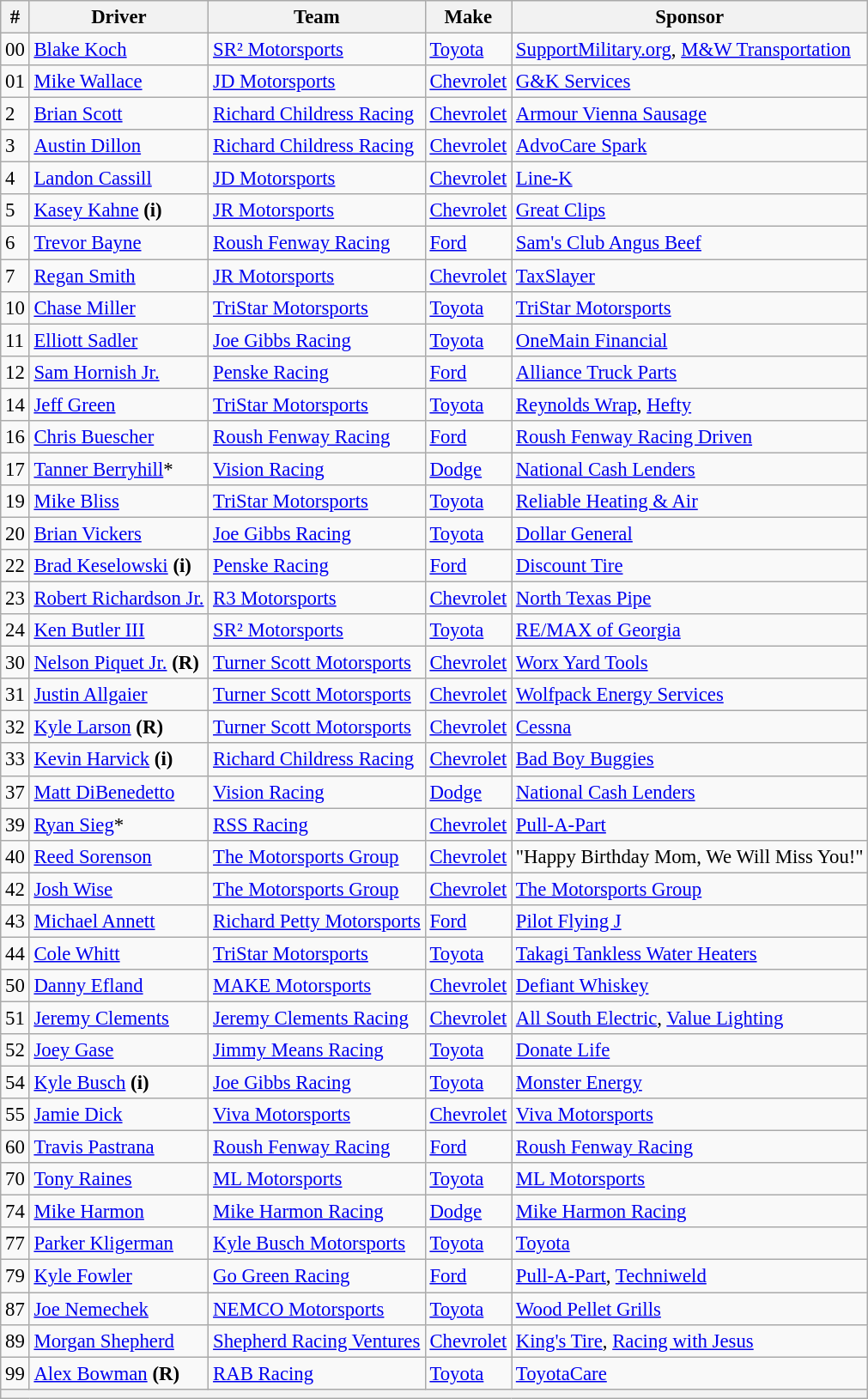<table class="wikitable" style="font-size:95%">
<tr>
<th>#</th>
<th>Driver</th>
<th>Team</th>
<th>Make</th>
<th>Sponsor</th>
</tr>
<tr>
<td>00</td>
<td><a href='#'>Blake Koch</a></td>
<td><a href='#'>SR² Motorsports</a></td>
<td><a href='#'>Toyota</a></td>
<td><a href='#'>SupportMilitary.org</a>, <a href='#'>M&W Transportation</a></td>
</tr>
<tr>
<td>01</td>
<td><a href='#'>Mike Wallace</a></td>
<td><a href='#'>JD Motorsports</a></td>
<td><a href='#'>Chevrolet</a></td>
<td><a href='#'>G&K Services</a></td>
</tr>
<tr>
<td>2</td>
<td><a href='#'>Brian Scott</a></td>
<td><a href='#'>Richard Childress Racing</a></td>
<td><a href='#'>Chevrolet</a></td>
<td><a href='#'>Armour Vienna Sausage</a></td>
</tr>
<tr>
<td>3</td>
<td><a href='#'>Austin Dillon</a></td>
<td><a href='#'>Richard Childress Racing</a></td>
<td><a href='#'>Chevrolet</a></td>
<td><a href='#'>AdvoCare Spark</a></td>
</tr>
<tr>
<td>4</td>
<td><a href='#'>Landon Cassill</a></td>
<td><a href='#'>JD Motorsports</a></td>
<td><a href='#'>Chevrolet</a></td>
<td><a href='#'>Line-K</a></td>
</tr>
<tr>
<td>5</td>
<td><a href='#'>Kasey Kahne</a> <strong>(i)</strong></td>
<td><a href='#'>JR Motorsports</a></td>
<td><a href='#'>Chevrolet</a></td>
<td><a href='#'>Great Clips</a></td>
</tr>
<tr>
<td>6</td>
<td><a href='#'>Trevor Bayne</a></td>
<td><a href='#'>Roush Fenway Racing</a></td>
<td><a href='#'>Ford</a></td>
<td><a href='#'>Sam's Club Angus Beef</a></td>
</tr>
<tr>
<td>7</td>
<td><a href='#'>Regan Smith</a></td>
<td><a href='#'>JR Motorsports</a></td>
<td><a href='#'>Chevrolet</a></td>
<td><a href='#'>TaxSlayer</a></td>
</tr>
<tr>
<td>10</td>
<td><a href='#'>Chase Miller</a></td>
<td><a href='#'>TriStar Motorsports</a></td>
<td><a href='#'>Toyota</a></td>
<td><a href='#'>TriStar Motorsports</a></td>
</tr>
<tr>
<td>11</td>
<td><a href='#'>Elliott Sadler</a></td>
<td><a href='#'>Joe Gibbs Racing</a></td>
<td><a href='#'>Toyota</a></td>
<td><a href='#'>OneMain Financial</a></td>
</tr>
<tr>
<td>12</td>
<td><a href='#'>Sam Hornish Jr.</a></td>
<td><a href='#'>Penske Racing</a></td>
<td><a href='#'>Ford</a></td>
<td><a href='#'>Alliance Truck Parts</a></td>
</tr>
<tr>
<td>14</td>
<td><a href='#'>Jeff Green</a></td>
<td><a href='#'>TriStar Motorsports</a></td>
<td><a href='#'>Toyota</a></td>
<td><a href='#'>Reynolds Wrap</a>, <a href='#'>Hefty</a></td>
</tr>
<tr>
<td>16</td>
<td><a href='#'>Chris Buescher</a></td>
<td><a href='#'>Roush Fenway Racing</a></td>
<td><a href='#'>Ford</a></td>
<td><a href='#'>Roush Fenway Racing Driven</a></td>
</tr>
<tr>
<td>17</td>
<td><a href='#'>Tanner Berryhill</a>*</td>
<td><a href='#'>Vision Racing</a></td>
<td><a href='#'>Dodge</a></td>
<td><a href='#'>National Cash Lenders</a></td>
</tr>
<tr>
<td>19</td>
<td><a href='#'>Mike Bliss</a></td>
<td><a href='#'>TriStar Motorsports</a></td>
<td><a href='#'>Toyota</a></td>
<td><a href='#'>Reliable Heating & Air</a></td>
</tr>
<tr>
<td>20</td>
<td><a href='#'>Brian Vickers</a></td>
<td><a href='#'>Joe Gibbs Racing</a></td>
<td><a href='#'>Toyota</a></td>
<td><a href='#'>Dollar General</a></td>
</tr>
<tr>
<td>22</td>
<td><a href='#'>Brad Keselowski</a> <strong>(i)</strong></td>
<td><a href='#'>Penske Racing</a></td>
<td><a href='#'>Ford</a></td>
<td><a href='#'>Discount Tire</a></td>
</tr>
<tr>
<td>23</td>
<td><a href='#'>Robert Richardson Jr.</a></td>
<td><a href='#'>R3 Motorsports</a></td>
<td><a href='#'>Chevrolet</a></td>
<td><a href='#'>North Texas Pipe</a></td>
</tr>
<tr>
<td>24</td>
<td><a href='#'>Ken Butler III</a></td>
<td><a href='#'>SR² Motorsports</a></td>
<td><a href='#'>Toyota</a></td>
<td><a href='#'>RE/MAX of Georgia</a></td>
</tr>
<tr>
<td>30</td>
<td><a href='#'>Nelson Piquet Jr.</a> <strong>(R)</strong></td>
<td><a href='#'>Turner Scott Motorsports</a></td>
<td><a href='#'>Chevrolet</a></td>
<td><a href='#'>Worx Yard Tools</a></td>
</tr>
<tr>
<td>31</td>
<td><a href='#'>Justin Allgaier</a></td>
<td><a href='#'>Turner Scott Motorsports</a></td>
<td><a href='#'>Chevrolet</a></td>
<td><a href='#'>Wolfpack Energy Services</a></td>
</tr>
<tr>
<td>32</td>
<td><a href='#'>Kyle Larson</a> <strong>(R)</strong></td>
<td><a href='#'>Turner Scott Motorsports</a></td>
<td><a href='#'>Chevrolet</a></td>
<td><a href='#'>Cessna</a></td>
</tr>
<tr>
<td>33</td>
<td><a href='#'>Kevin Harvick</a> <strong>(i)</strong></td>
<td><a href='#'>Richard Childress Racing</a></td>
<td><a href='#'>Chevrolet</a></td>
<td><a href='#'>Bad Boy Buggies</a></td>
</tr>
<tr>
<td>37</td>
<td><a href='#'>Matt DiBenedetto</a></td>
<td><a href='#'>Vision Racing</a></td>
<td><a href='#'>Dodge</a></td>
<td><a href='#'>National Cash Lenders</a></td>
</tr>
<tr>
<td>39</td>
<td><a href='#'>Ryan Sieg</a>*</td>
<td><a href='#'>RSS Racing</a></td>
<td><a href='#'>Chevrolet</a></td>
<td><a href='#'>Pull-A-Part</a></td>
</tr>
<tr>
<td>40</td>
<td><a href='#'>Reed Sorenson</a></td>
<td><a href='#'>The Motorsports Group</a></td>
<td><a href='#'>Chevrolet</a></td>
<td>"Happy Birthday Mom, We Will Miss You!"</td>
</tr>
<tr>
<td>42</td>
<td><a href='#'>Josh Wise</a></td>
<td><a href='#'>The Motorsports Group</a></td>
<td><a href='#'>Chevrolet</a></td>
<td><a href='#'>The Motorsports Group</a></td>
</tr>
<tr>
<td>43</td>
<td><a href='#'>Michael Annett</a></td>
<td><a href='#'>Richard Petty Motorsports</a></td>
<td><a href='#'>Ford</a></td>
<td><a href='#'>Pilot Flying J</a></td>
</tr>
<tr>
<td>44</td>
<td><a href='#'>Cole Whitt</a></td>
<td><a href='#'>TriStar Motorsports</a></td>
<td><a href='#'>Toyota</a></td>
<td><a href='#'>Takagi Tankless Water Heaters</a></td>
</tr>
<tr>
<td>50</td>
<td><a href='#'>Danny Efland</a></td>
<td><a href='#'>MAKE Motorsports</a></td>
<td><a href='#'>Chevrolet</a></td>
<td><a href='#'>Defiant Whiskey</a></td>
</tr>
<tr>
<td>51</td>
<td><a href='#'>Jeremy Clements</a></td>
<td><a href='#'>Jeremy Clements Racing</a></td>
<td><a href='#'>Chevrolet</a></td>
<td><a href='#'>All South Electric</a>, <a href='#'>Value Lighting</a></td>
</tr>
<tr>
<td>52</td>
<td><a href='#'>Joey Gase</a></td>
<td><a href='#'>Jimmy Means Racing</a></td>
<td><a href='#'>Toyota</a></td>
<td><a href='#'>Donate Life</a></td>
</tr>
<tr>
<td>54</td>
<td><a href='#'>Kyle Busch</a> <strong>(i)</strong></td>
<td><a href='#'>Joe Gibbs Racing</a></td>
<td><a href='#'>Toyota</a></td>
<td><a href='#'>Monster Energy</a></td>
</tr>
<tr>
<td>55</td>
<td><a href='#'>Jamie Dick</a></td>
<td><a href='#'>Viva Motorsports</a></td>
<td><a href='#'>Chevrolet</a></td>
<td><a href='#'>Viva Motorsports</a></td>
</tr>
<tr>
<td>60</td>
<td><a href='#'>Travis Pastrana</a></td>
<td><a href='#'>Roush Fenway Racing</a></td>
<td><a href='#'>Ford</a></td>
<td><a href='#'>Roush Fenway Racing</a></td>
</tr>
<tr>
<td>70</td>
<td><a href='#'>Tony Raines</a></td>
<td><a href='#'>ML Motorsports</a></td>
<td><a href='#'>Toyota</a></td>
<td><a href='#'>ML Motorsports</a></td>
</tr>
<tr>
<td>74</td>
<td><a href='#'>Mike Harmon</a></td>
<td><a href='#'>Mike Harmon Racing</a></td>
<td><a href='#'>Dodge</a></td>
<td><a href='#'>Mike Harmon Racing</a></td>
</tr>
<tr>
<td>77</td>
<td><a href='#'>Parker Kligerman</a></td>
<td><a href='#'>Kyle Busch Motorsports</a></td>
<td><a href='#'>Toyota</a></td>
<td><a href='#'>Toyota</a></td>
</tr>
<tr>
<td>79</td>
<td><a href='#'>Kyle Fowler</a></td>
<td><a href='#'>Go Green Racing</a></td>
<td><a href='#'>Ford</a></td>
<td><a href='#'>Pull-A-Part</a>, <a href='#'>Techniweld</a></td>
</tr>
<tr>
<td>87</td>
<td><a href='#'>Joe Nemechek</a></td>
<td><a href='#'>NEMCO Motorsports</a></td>
<td><a href='#'>Toyota</a></td>
<td><a href='#'>Wood Pellet Grills</a></td>
</tr>
<tr>
<td>89</td>
<td><a href='#'>Morgan Shepherd</a></td>
<td><a href='#'>Shepherd Racing Ventures</a></td>
<td><a href='#'>Chevrolet</a></td>
<td><a href='#'>King's Tire</a>, <a href='#'>Racing with Jesus</a></td>
</tr>
<tr>
<td>99</td>
<td><a href='#'>Alex Bowman</a> <strong>(R)</strong></td>
<td><a href='#'>RAB Racing</a></td>
<td><a href='#'>Toyota</a></td>
<td><a href='#'>ToyotaCare</a></td>
</tr>
<tr>
<th colspan="5"></th>
</tr>
</table>
